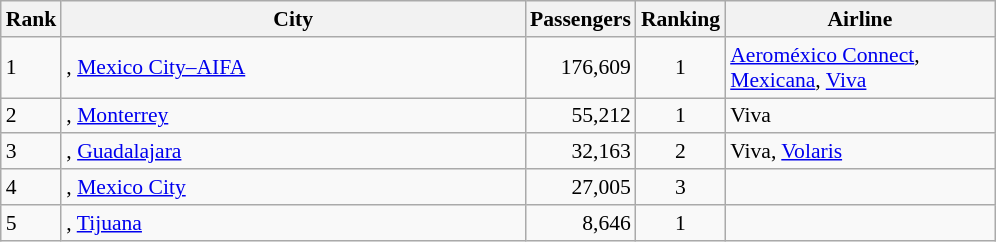<table class="wikitable" style="font-size: 90%" width= align=>
<tr>
<th>Rank</th>
<th style=width:21em>City</th>
<th>Passengers</th>
<th>Ranking</th>
<th style=width:12em>Airline</th>
</tr>
<tr>
<td>1</td>
<td>, <a href='#'>Mexico City–AIFA</a></td>
<td align="right">176,609</td>
<td align="center"> 1</td>
<td><a href='#'>Aeroméxico Connect</a>, <a href='#'>Mexicana</a>, <a href='#'>Viva</a></td>
</tr>
<tr>
<td>2</td>
<td>, <a href='#'>Monterrey</a></td>
<td align="right">55,212</td>
<td align="center"> 1</td>
<td>Viva</td>
</tr>
<tr>
<td>3</td>
<td>, <a href='#'>Guadalajara</a></td>
<td align="right">32,163</td>
<td align="center"> 2</td>
<td>Viva, <a href='#'>Volaris</a></td>
</tr>
<tr>
<td>4</td>
<td>, <a href='#'>Mexico City</a></td>
<td align="right">27,005</td>
<td align="center"> 3</td>
<td></td>
</tr>
<tr>
<td>5</td>
<td>, <a href='#'>Tijuana</a></td>
<td align="right">8,646</td>
<td align="center"> 1</td>
<td></td>
</tr>
</table>
